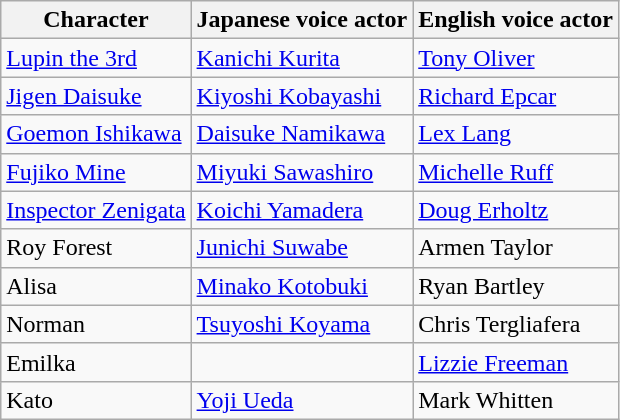<table class="wikitable">
<tr>
<th>Character</th>
<th>Japanese voice actor</th>
<th>English voice actor</th>
</tr>
<tr>
<td><a href='#'>Lupin the 3rd</a></td>
<td><a href='#'>Kanichi Kurita</a></td>
<td><a href='#'>Tony Oliver</a></td>
</tr>
<tr>
<td><a href='#'>Jigen Daisuke</a></td>
<td><a href='#'>Kiyoshi Kobayashi</a></td>
<td><a href='#'>Richard Epcar</a></td>
</tr>
<tr>
<td><a href='#'>Goemon Ishikawa</a></td>
<td><a href='#'>Daisuke Namikawa</a></td>
<td><a href='#'>Lex Lang</a></td>
</tr>
<tr>
<td><a href='#'>Fujiko Mine</a></td>
<td><a href='#'>Miyuki Sawashiro</a></td>
<td><a href='#'>Michelle Ruff</a></td>
</tr>
<tr>
<td><a href='#'>Inspector Zenigata</a></td>
<td><a href='#'>Koichi Yamadera</a></td>
<td><a href='#'>Doug Erholtz</a></td>
</tr>
<tr>
<td>Roy Forest</td>
<td><a href='#'>Junichi Suwabe</a></td>
<td>Armen Taylor</td>
</tr>
<tr>
<td>Alisa</td>
<td><a href='#'>Minako Kotobuki</a></td>
<td>Ryan Bartley</td>
</tr>
<tr>
<td>Norman</td>
<td><a href='#'>Tsuyoshi Koyama</a></td>
<td>Chris Tergliafera</td>
</tr>
<tr>
<td>Emilka</td>
<td></td>
<td><a href='#'>Lizzie Freeman</a></td>
</tr>
<tr>
<td>Kato</td>
<td><a href='#'>Yoji Ueda</a></td>
<td>Mark Whitten</td>
</tr>
</table>
